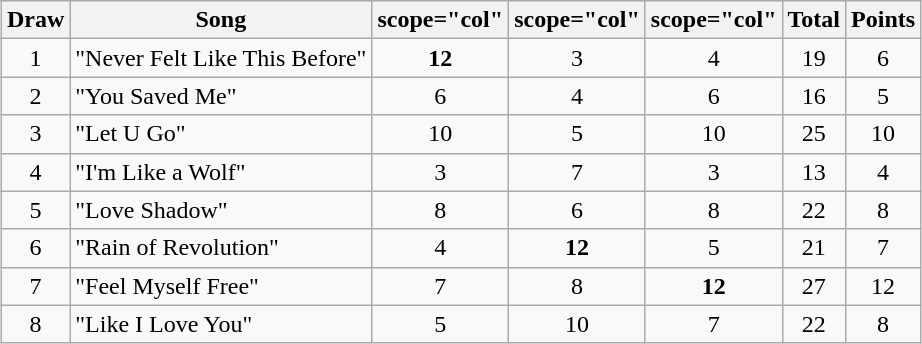<table class="wikitable collapsible" style="margin: 1em auto 1em auto; text-align:center">
<tr>
<th>Draw</th>
<th>Song</th>
<th>scope="col" </th>
<th>scope="col" </th>
<th>scope="col" </th>
<th>Total</th>
<th>Points</th>
</tr>
<tr>
<td>1</td>
<td align="left">"Never Felt Like This Before"</td>
<td><strong>12</strong></td>
<td>3</td>
<td>4</td>
<td>19</td>
<td>6</td>
</tr>
<tr>
<td>2</td>
<td align="left">"You Saved Me"</td>
<td>6</td>
<td>4</td>
<td>6</td>
<td>16</td>
<td>5</td>
</tr>
<tr>
<td>3</td>
<td align="left">"Let U Go"</td>
<td>10</td>
<td>5</td>
<td>10</td>
<td>25</td>
<td>10</td>
</tr>
<tr>
<td>4</td>
<td align="left">"I'm Like a Wolf"</td>
<td>3</td>
<td>7</td>
<td>3</td>
<td>13</td>
<td>4</td>
</tr>
<tr>
<td>5</td>
<td align="left">"Love Shadow"</td>
<td>8</td>
<td>6</td>
<td>8</td>
<td>22</td>
<td>8</td>
</tr>
<tr>
<td>6</td>
<td align="left">"Rain of Revolution"</td>
<td>4</td>
<td><strong>12</strong></td>
<td>5</td>
<td>21</td>
<td>7</td>
</tr>
<tr>
<td>7</td>
<td align="left">"Feel Myself Free"</td>
<td>7</td>
<td>8</td>
<td><strong>12</strong></td>
<td>27</td>
<td>12</td>
</tr>
<tr>
<td>8</td>
<td align="left">"Like I Love You"</td>
<td>5</td>
<td>10</td>
<td>7</td>
<td>22</td>
<td>8</td>
</tr>
</table>
